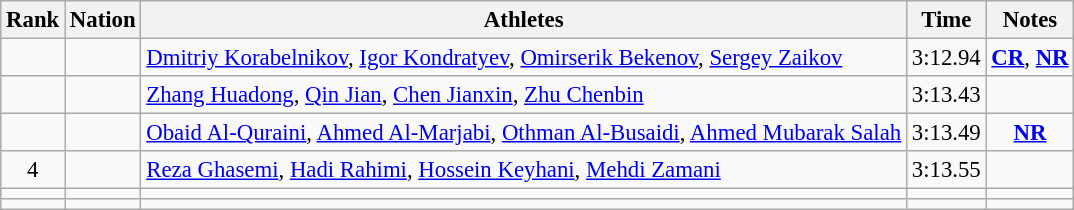<table class="wikitable sortable" style="text-align:center;font-size:95%">
<tr>
<th>Rank</th>
<th>Nation</th>
<th>Athletes</th>
<th>Time</th>
<th>Notes</th>
</tr>
<tr>
<td></td>
<td align=left></td>
<td align=left><a href='#'>Dmitriy Korabelnikov</a>, <a href='#'>Igor Kondratyev</a>, <a href='#'>Omirserik Bekenov</a>, <a href='#'>Sergey Zaikov</a></td>
<td>3:12.94</td>
<td><strong><a href='#'>CR</a></strong>, <strong><a href='#'>NR</a></strong></td>
</tr>
<tr>
<td></td>
<td align=left></td>
<td align=left><a href='#'>Zhang Huadong</a>, <a href='#'>Qin Jian</a>, <a href='#'>Chen Jianxin</a>, <a href='#'>Zhu Chenbin</a></td>
<td>3:13.43</td>
<td></td>
</tr>
<tr>
<td></td>
<td align=left></td>
<td align=left><a href='#'>Obaid Al-Quraini</a>, <a href='#'>Ahmed Al-Marjabi</a>, <a href='#'>Othman Al-Busaidi</a>, <a href='#'>Ahmed Mubarak Salah</a></td>
<td>3:13.49</td>
<td><strong><a href='#'>NR</a></strong></td>
</tr>
<tr>
<td>4</td>
<td align=left></td>
<td align=left><a href='#'>Reza Ghasemi</a>, <a href='#'>Hadi Rahimi</a>, <a href='#'>Hossein Keyhani</a>, <a href='#'>Mehdi Zamani</a></td>
<td>3:13.55</td>
<td></td>
</tr>
<tr>
<td></td>
<td align=left></td>
<td align=left></td>
<td></td>
<td></td>
</tr>
<tr>
<td></td>
<td align=left></td>
<td align=left></td>
<td></td>
<td></td>
</tr>
</table>
